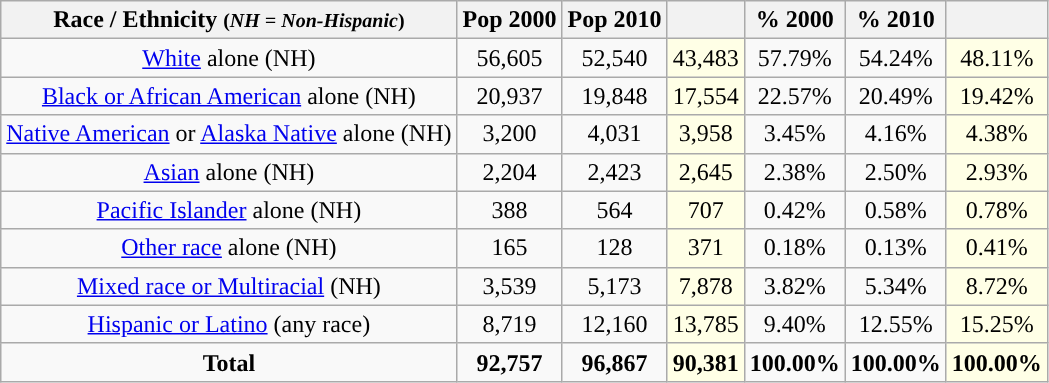<table class="wikitable" style="text-align:center;">
<tr>
<th>Race / Ethnicity <small>(<em>NH = Non-Hispanic</em>)</small></th>
<th>Pop 2000</th>
<th>Pop 2010</th>
<th></th>
<th>% 2000</th>
<th>% 2010</th>
<th></th>
</tr>
<tr>
<td><a href='#'>White</a> alone (NH)</td>
<td>56,605</td>
<td>52,540</td>
<td style='background: #ffffe6;'>43,483</td>
<td>57.79%</td>
<td>54.24%</td>
<td style='background: #ffffe6;'>48.11%</td>
</tr>
<tr>
<td><a href='#'>Black or African American</a> alone (NH)</td>
<td>20,937</td>
<td>19,848</td>
<td style='background: #ffffe6;'>17,554</td>
<td>22.57%</td>
<td>20.49%</td>
<td style='background: #ffffe6;'>19.42%</td>
</tr>
<tr>
<td><a href='#'>Native American</a> or <a href='#'>Alaska Native</a> alone (NH)</td>
<td>3,200</td>
<td>4,031</td>
<td style='background: #ffffe6;'>3,958</td>
<td>3.45%</td>
<td>4.16%</td>
<td style='background: #ffffe6;'>4.38%</td>
</tr>
<tr>
<td><a href='#'>Asian</a> alone (NH)</td>
<td>2,204</td>
<td>2,423</td>
<td style='background: #ffffe6;'>2,645</td>
<td>2.38%</td>
<td>2.50%</td>
<td style='background: #ffffe6;'>2.93%</td>
</tr>
<tr>
<td><a href='#'>Pacific Islander</a> alone (NH)</td>
<td>388</td>
<td>564</td>
<td style='background: #ffffe6;'>707</td>
<td>0.42%</td>
<td>0.58%</td>
<td style='background: #ffffe6;'>0.78%</td>
</tr>
<tr>
<td><a href='#'>Other race</a> alone (NH)</td>
<td>165</td>
<td>128</td>
<td style='background: #ffffe6;'>371</td>
<td>0.18%</td>
<td>0.13%</td>
<td style='background: #ffffe6;'>0.41%</td>
</tr>
<tr>
<td><a href='#'>Mixed race or Multiracial</a> (NH)</td>
<td>3,539</td>
<td>5,173</td>
<td style='background: #ffffe6;'>7,878</td>
<td>3.82%</td>
<td>5.34%</td>
<td style='background: #ffffe6;'>8.72%</td>
</tr>
<tr>
<td><a href='#'>Hispanic or Latino</a> (any race)</td>
<td>8,719</td>
<td>12,160</td>
<td style='background: #ffffe6;'>13,785</td>
<td>9.40%</td>
<td>12.55%</td>
<td style='background: #ffffe6;'>15.25%</td>
</tr>
<tr>
<td><strong>Total</strong></td>
<td><strong>92,757</strong></td>
<td><strong>96,867</strong></td>
<td style='background: #ffffe6;'><strong>90,381</strong></td>
<td><strong>100.00%</strong></td>
<td><strong>100.00%</strong></td>
<td style='background: #ffffe6;'><strong>100.00%</strong></td>
</tr>
</table>
